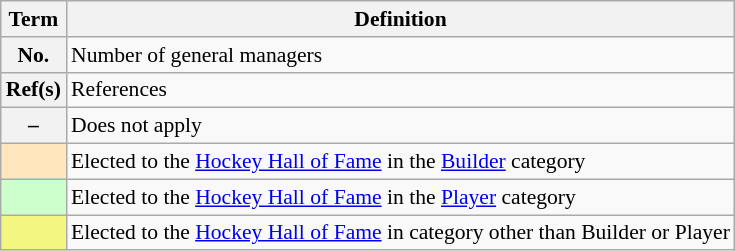<table class="wikitable" style="font-size:90%;">
<tr>
<th scope="col">Term</th>
<th scope="col">Definition</th>
</tr>
<tr>
<th scope="row">No.</th>
<td>Number of general managers</td>
</tr>
<tr>
<th scope="row">Ref(s)</th>
<td>References</td>
</tr>
<tr>
<th scope="row">–</th>
<td>Does not apply</td>
</tr>
<tr>
<th scope="row" style="background: #FFE6BD"></th>
<td>Elected to the <a href='#'>Hockey Hall of Fame</a> in the <a href='#'>Builder</a> category</td>
</tr>
<tr>
<th scope="row" style="background: #CCFFCC"></th>
<td>Elected to the <a href='#'>Hockey Hall of Fame</a> in the <a href='#'>Player</a> category</td>
</tr>
<tr>
<th scope="row" style="background: #F3F781"></th>
<td>Elected to the <a href='#'>Hockey Hall of Fame</a> in category other than Builder or Player</td>
</tr>
</table>
